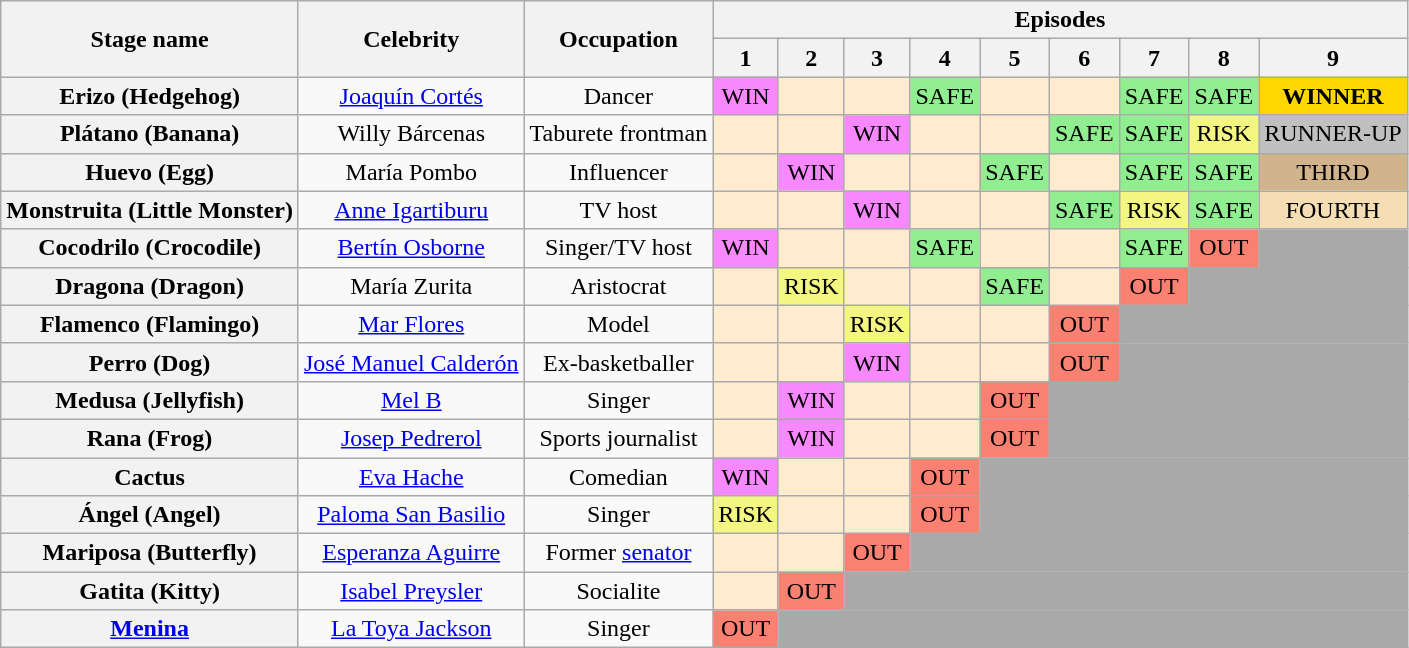<table class="wikitable" style="text-align:center">
<tr>
<th rowspan="2">Stage name</th>
<th rowspan="2">Celebrity</th>
<th rowspan="2">Occupation</th>
<th colspan="9">Episodes</th>
</tr>
<tr>
<th>1</th>
<th>2</th>
<th>3</th>
<th>4</th>
<th>5</th>
<th>6</th>
<th>7</th>
<th>8</th>
<th>9</th>
</tr>
<tr>
<th>Erizo (Hedgehog)</th>
<td><a href='#'>Joaquín Cortés</a></td>
<td>Dancer</td>
<td bgcolor=#F888FD>WIN</td>
<td bgcolor=#FFEBCD></td>
<td bgcolor=#FFEBCD></td>
<td bgcolor="lightgreen">SAFE</td>
<td bgcolor=#FFEBCD></td>
<td bgcolor=#FFEBCD></td>
<td bgcolor="lightgreen">SAFE</td>
<td bgcolor=lightgreen>SAFE</td>
<td bgcolor="Gold"><strong>WINNER</strong></td>
</tr>
<tr>
<th>Plátano (Banana)</th>
<td>Willy Bárcenas</td>
<td>Taburete frontman</td>
<td bgcolor=#FFEBCD></td>
<td bgcolor=#FFEBCD></td>
<td bgcolor=#F888FD>WIN</td>
<td bgcolor=#FFEBCD></td>
<td bgcolor=#FFEBCD></td>
<td bgcolor=lightgreen>SAFE</td>
<td bgcolor=lightgreen>SAFE</td>
<td bgcolor="#F3F781">RISK</td>
<td bgcolor="Silver">RUNNER-UP</td>
</tr>
<tr>
<th>Huevo (Egg)</th>
<td>María Pombo</td>
<td>Influencer</td>
<td bgcolor=#FFEBCD></td>
<td bgcolor=#F888FD>WIN</td>
<td bgcolor=#FFEBCD></td>
<td bgcolor=#FFEBCD></td>
<td bgcolor=lightgreen>SAFE</td>
<td bgcolor=#FFEBCD></td>
<td bgcolor="lightgreen">SAFE</td>
<td bgcolor="lightgreen">SAFE</td>
<td bgcolor="tan">THIRD</td>
</tr>
<tr>
<th>Monstruita (Little Monster)</th>
<td><a href='#'>Anne Igartiburu</a></td>
<td>TV host</td>
<td bgcolor=#FFEBCD></td>
<td bgcolor=#FFEBCD></td>
<td bgcolor=#F888FD>WIN</td>
<td bgcolor=#FFEBCD></td>
<td bgcolor=#FFEBCD></td>
<td bgcolor=lightgreen>SAFE</td>
<td bgcolor="#F3F781">RISK</td>
<td bgcolor=lightgreen>SAFE</td>
<td bgcolor="wheat">FOURTH</td>
</tr>
<tr>
<th>Cocodrilo (Crocodile)</th>
<td><a href='#'>Bertín Osborne</a></td>
<td>Singer/TV host</td>
<td bgcolor=#F888FD>WIN</td>
<td bgcolor=#FFEBCD></td>
<td bgcolor=#FFEBCD></td>
<td bgcolor="lightgreen">SAFE</td>
<td bgcolor=#FFEBCD></td>
<td bgcolor=#FFEBCD></td>
<td bgcolor=lightgreen>SAFE</td>
<td bgcolor=salmon>OUT</td>
<td bgcolor="darkgrey"></td>
</tr>
<tr>
<th>Dragona (Dragon)</th>
<td>María Zurita</td>
<td>Aristocrat</td>
<td bgcolor=#FFEBCD></td>
<td bgcolor="#F3F781">RISK</td>
<td bgcolor=#FFEBCD></td>
<td bgcolor=#FFEBCD></td>
<td bgcolor=lightgreen>SAFE</td>
<td bgcolor=#FFEBCD></td>
<td bgcolor=salmon>OUT</td>
<td colspan=2 bgcolor="darkgrey"></td>
</tr>
<tr>
<th>Flamenco (Flamingo)</th>
<td><a href='#'>Mar Flores</a></td>
<td>Model</td>
<td bgcolor=#FFEBCD></td>
<td bgcolor=#FFEBCD></td>
<td bgcolor="#F3F781">RISK</td>
<td bgcolor=#FFEBCD></td>
<td bgcolor=#FFEBCD></td>
<td bgcolor=salmon>OUT</td>
<td colspan=3 bgcolor="darkgrey"></td>
</tr>
<tr>
<th>Perro (Dog)</th>
<td><a href='#'>José Manuel Calderón</a></td>
<td>Ex-basketballer</td>
<td bgcolor=#FFEBCD></td>
<td bgcolor=#FFEBCD></td>
<td bgcolor=#F888FD>WIN</td>
<td bgcolor=#FFEBCD></td>
<td bgcolor=#FFEBCD></td>
<td bgcolor=salmon>OUT</td>
<td colspan=3 bgcolor="darkgrey"></td>
</tr>
<tr>
<th>Medusa (Jellyfish)</th>
<td><a href='#'>Mel B</a></td>
<td>Singer</td>
<td bgcolor=#FFEBCD></td>
<td bgcolor=#F888FD>WIN</td>
<td bgcolor=#FFEBCD></td>
<td bgcolor=#FFEBCD></td>
<td bgcolor=salmon>OUT</td>
<td colspan="4" bgcolor="darkgrey"></td>
</tr>
<tr>
<th>Rana (Frog)</th>
<td><a href='#'>Josep Pedrerol</a></td>
<td>Sports journalist</td>
<td bgcolor=#FFEBCD></td>
<td bgcolor=#F888FD>WIN</td>
<td bgcolor=#FFEBCD></td>
<td bgcolor=#FFEBCD></td>
<td bgcolor=salmon>OUT</td>
<td colspan="4" bgcolor="darkgrey"></td>
</tr>
<tr>
<th>Cactus</th>
<td><a href='#'>Eva Hache</a></td>
<td>Comedian</td>
<td bgcolor=#F888FD>WIN</td>
<td bgcolor=#FFEBCD></td>
<td bgcolor=#FFEBCD></td>
<td bgcolor=salmon>OUT</td>
<td colspan="5" bgcolor="darkgrey"></td>
</tr>
<tr>
<th>Ángel (Angel)</th>
<td><a href='#'>Paloma San Basilio</a></td>
<td>Singer</td>
<td bgcolor="#F3F781">RISK</td>
<td bgcolor=#FFEBCD></td>
<td bgcolor=#FFEBCD></td>
<td bgcolor=salmon>OUT</td>
<td colspan="5" bgcolor="darkgrey"></td>
</tr>
<tr>
<th>Mariposa (Butterfly)</th>
<td><a href='#'>Esperanza Aguirre</a></td>
<td>Former <a href='#'>senator</a></td>
<td bgcolor=#FFEBCD></td>
<td bgcolor=#FFEBCD></td>
<td bgcolor=salmon>OUT</td>
<td colspan="6" bgcolor="darkgrey"></td>
</tr>
<tr>
<th>Gatita (Kitty)</th>
<td><a href='#'>Isabel Preysler</a></td>
<td>Socialite</td>
<td bgcolor=#FFEBCD></td>
<td bgcolor=salmon>OUT</td>
<td colspan="7" bgcolor="darkgrey"></td>
</tr>
<tr>
<th><a href='#'>Menina</a></th>
<td><a href='#'>La Toya Jackson</a></td>
<td>Singer</td>
<td bgcolor=salmon>OUT</td>
<td colspan="8" bgcolor="darkgrey"></td>
</tr>
</table>
